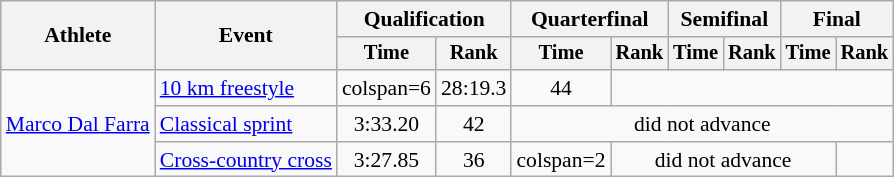<table class="wikitable" style="font-size:90%">
<tr>
<th rowspan="2">Athlete</th>
<th rowspan="2">Event</th>
<th colspan="2">Qualification</th>
<th colspan="2">Quarterfinal</th>
<th colspan="2">Semifinal</th>
<th colspan="2">Final</th>
</tr>
<tr style="font-size:95%">
<th>Time</th>
<th>Rank</th>
<th>Time</th>
<th>Rank</th>
<th>Time</th>
<th>Rank</th>
<th>Time</th>
<th>Rank</th>
</tr>
<tr align=center>
<td align=left rowspan=3><a href='#'>Marco Dal Farra</a></td>
<td align=left><a href='#'>10 km freestyle</a></td>
<td>colspan=6 </td>
<td>28:19.3</td>
<td>44</td>
</tr>
<tr align=center>
<td align=left><a href='#'>Classical sprint</a></td>
<td>3:33.20</td>
<td>42</td>
<td colspan=6>did not advance</td>
</tr>
<tr align=center>
<td align=left><a href='#'>Cross-country cross</a></td>
<td>3:27.85</td>
<td>36</td>
<td>colspan=2 </td>
<td colspan=4>did not advance</td>
</tr>
</table>
